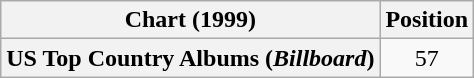<table class="wikitable plainrowheaders" style="text-align:center">
<tr>
<th scope="col">Chart (1999)</th>
<th scope="col">Position</th>
</tr>
<tr>
<th scope="row">US Top Country Albums (<em>Billboard</em>)</th>
<td>57</td>
</tr>
</table>
